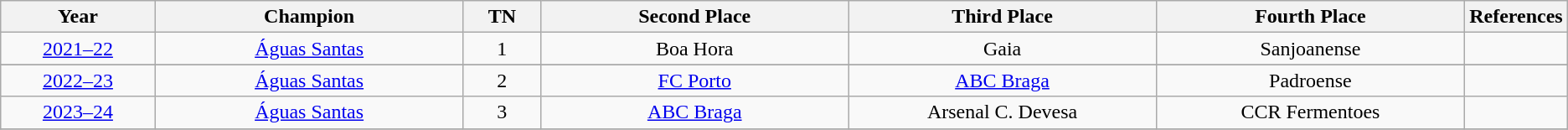<table class="wikitable" style="text-align:center;">
<tr>
<th width="10%">Year</th>
<th width="20%">Champion</th>
<th width="5%">TN</th>
<th width="20%">Second Place</th>
<th width="20%">Third Place</th>
<th width="20%">Fourth Place</th>
<th width="10%">References</th>
</tr>
<tr>
<td><a href='#'>2021–22</a></td>
<td><a href='#'>Águas Santas</a></td>
<td>1</td>
<td>Boa Hora</td>
<td>Gaia</td>
<td>Sanjoanense</td>
<td></td>
</tr>
<tr>
</tr>
<tr>
<td><a href='#'>2022–23</a></td>
<td><a href='#'>Águas Santas</a></td>
<td>2</td>
<td><a href='#'>FC Porto</a></td>
<td><a href='#'>ABC Braga</a></td>
<td>Padroense</td>
<td></td>
</tr>
<tr>
<td><a href='#'>2023–24</a></td>
<td><a href='#'>Águas Santas</a></td>
<td>3</td>
<td><a href='#'>ABC Braga</a></td>
<td>Arsenal C. Devesa</td>
<td>CCR Fermentoes</td>
<td></td>
</tr>
<tr>
</tr>
</table>
